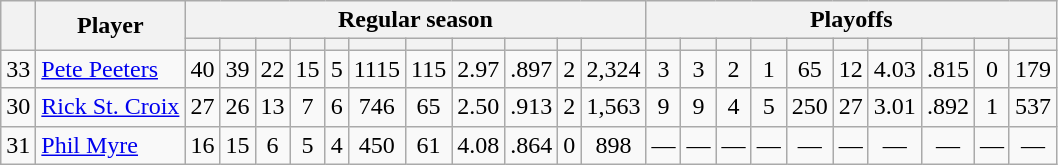<table class="wikitable plainrowheaders" style="text-align:center;">
<tr>
<th scope="col" rowspan="2"></th>
<th scope="col" rowspan="2">Player</th>
<th scope=colgroup colspan=11>Regular season</th>
<th scope=colgroup colspan=10>Playoffs</th>
</tr>
<tr>
<th scope="col"></th>
<th scope="col"></th>
<th scope="col"></th>
<th scope="col"></th>
<th scope="col"></th>
<th scope="col"></th>
<th scope="col"></th>
<th scope="col"></th>
<th scope="col"></th>
<th scope="col"></th>
<th scope="col"></th>
<th scope="col"></th>
<th scope="col"></th>
<th scope="col"></th>
<th scope="col"></th>
<th scope="col"></th>
<th scope="col"></th>
<th scope="col"></th>
<th scope="col"></th>
<th scope="col"></th>
<th scope="col"></th>
</tr>
<tr>
<td scope="row">33</td>
<td align="left"><a href='#'>Pete Peeters</a></td>
<td>40</td>
<td>39</td>
<td>22</td>
<td>15</td>
<td>5</td>
<td>1115</td>
<td>115</td>
<td>2.97</td>
<td>.897</td>
<td>2</td>
<td>2,324</td>
<td>3</td>
<td>3</td>
<td>2</td>
<td>1</td>
<td>65</td>
<td>12</td>
<td>4.03</td>
<td>.815</td>
<td>0</td>
<td>179</td>
</tr>
<tr>
<td scope="row">30</td>
<td align="left"><a href='#'>Rick St. Croix</a></td>
<td>27</td>
<td>26</td>
<td>13</td>
<td>7</td>
<td>6</td>
<td>746</td>
<td>65</td>
<td>2.50</td>
<td>.913</td>
<td>2</td>
<td>1,563</td>
<td>9</td>
<td>9</td>
<td>4</td>
<td>5</td>
<td>250</td>
<td>27</td>
<td>3.01</td>
<td>.892</td>
<td>1</td>
<td>537</td>
</tr>
<tr>
<td scope="row">31</td>
<td align="left"><a href='#'>Phil Myre</a></td>
<td>16</td>
<td>15</td>
<td>6</td>
<td>5</td>
<td>4</td>
<td>450</td>
<td>61</td>
<td>4.08</td>
<td>.864</td>
<td>0</td>
<td>898</td>
<td>—</td>
<td>—</td>
<td>—</td>
<td>—</td>
<td>—</td>
<td>—</td>
<td>—</td>
<td>—</td>
<td>—</td>
<td>—</td>
</tr>
</table>
